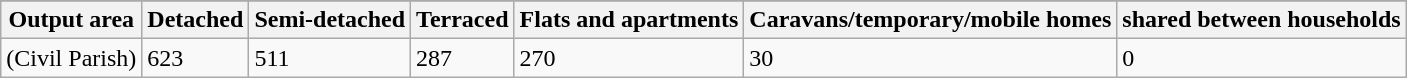<table class="wikitable">
<tr>
</tr>
<tr>
<th>Output area</th>
<th>Detached</th>
<th>Semi-detached</th>
<th>Terraced</th>
<th>Flats and apartments</th>
<th>Caravans/temporary/mobile homes</th>
<th>shared between households</th>
</tr>
<tr>
<td>(Civil Parish)</td>
<td>623</td>
<td>511</td>
<td>287</td>
<td>270</td>
<td>30</td>
<td>0</td>
</tr>
</table>
